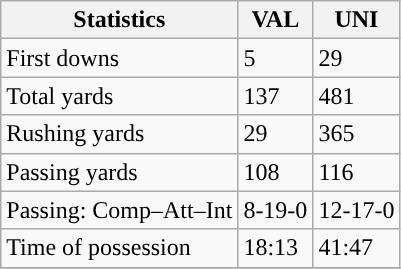<table class="wikitable" style="float: left;">
<tr>
<th>Statistics</th>
<th>VAL</th>
<th>UNI</th>
</tr>
<tr>
<td>First downs</td>
<td>5</td>
<td>29</td>
</tr>
<tr>
<td>Total yards</td>
<td>137</td>
<td>481</td>
</tr>
<tr>
<td>Rushing yards</td>
<td>29</td>
<td>365</td>
</tr>
<tr>
<td>Passing yards</td>
<td>108</td>
<td>116</td>
</tr>
<tr>
<td>Passing: Comp–Att–Int</td>
<td>8-19-0</td>
<td>12-17-0</td>
</tr>
<tr>
<td>Time of possession</td>
<td>18:13</td>
<td>41:47</td>
</tr>
<tr>
</tr>
</table>
